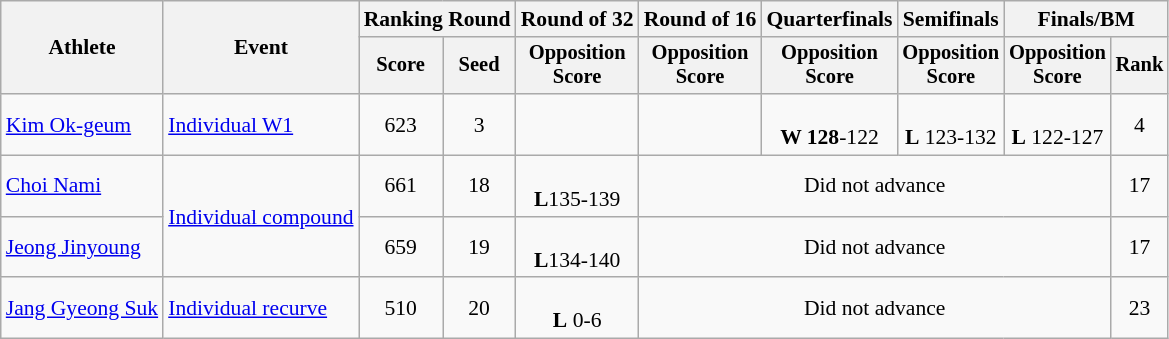<table class="wikitable" style="text-align: center; font-size:90%">
<tr>
<th rowspan="2">Athlete</th>
<th rowspan="2">Event</th>
<th colspan="2">Ranking Round</th>
<th>Round of 32</th>
<th>Round of 16</th>
<th>Quarterfinals</th>
<th>Semifinals</th>
<th colspan="2">Finals/BM</th>
</tr>
<tr style="font-size:95%">
<th>Score</th>
<th>Seed</th>
<th>Opposition<br>Score</th>
<th>Opposition<br>Score</th>
<th>Opposition<br>Score</th>
<th>Opposition<br>Score</th>
<th>Opposition<br>Score</th>
<th>Rank</th>
</tr>
<tr>
<td align=left><a href='#'>Kim Ok-geum</a></td>
<td align=left><a href='#'>Individual W1</a></td>
<td>623</td>
<td>3</td>
<td></td>
<td></td>
<td><br><strong>W 128</strong>-122</td>
<td><br><strong>L</strong> 123-132</td>
<td><br><strong>L</strong> 122-127</td>
<td>4</td>
</tr>
<tr>
<td align=left><a href='#'>Choi Nami</a></td>
<td align=left rowspan=2><a href='#'>Individual compound</a></td>
<td>661</td>
<td>18</td>
<td><br><strong>L</strong>135-139</td>
<td colspan=4>Did not advance</td>
<td>17</td>
</tr>
<tr>
<td align=left><a href='#'>Jeong Jinyoung</a></td>
<td>659</td>
<td>19</td>
<td><br><strong>L</strong>134-140</td>
<td colspan=4>Did not advance</td>
<td>17</td>
</tr>
<tr>
<td align=left><a href='#'>Jang Gyeong Suk</a></td>
<td align=left><a href='#'>Individual recurve</a></td>
<td>510</td>
<td>20</td>
<td><br><strong>L</strong> 0-6</td>
<td colspan=4>Did not advance</td>
<td>23</td>
</tr>
</table>
